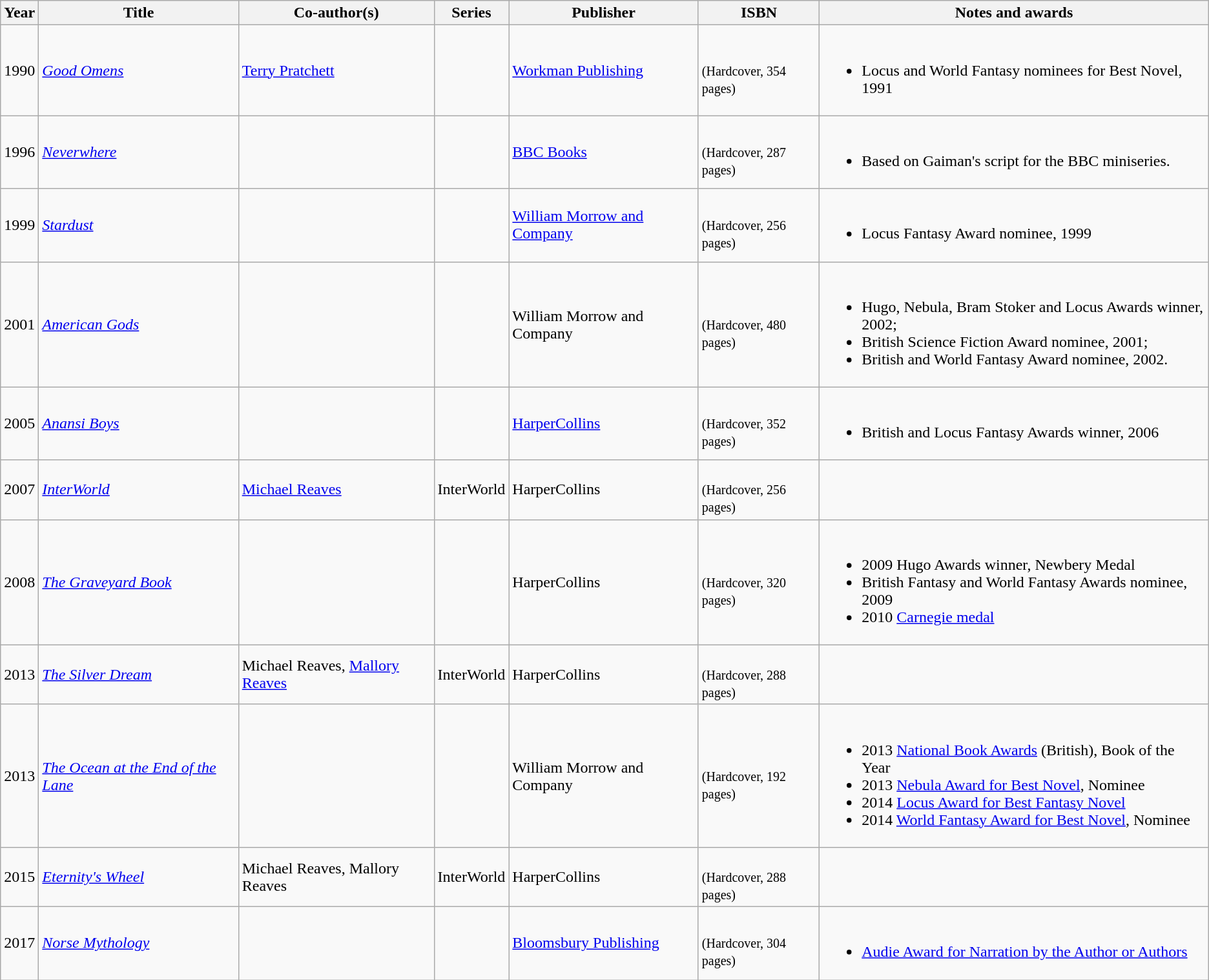<table class="wikitable sortable">
<tr>
<th>Year</th>
<th>Title</th>
<th>Co-author(s)</th>
<th>Series</th>
<th>Publisher</th>
<th>ISBN</th>
<th>Notes and awards</th>
</tr>
<tr>
<td>1990</td>
<td><em><a href='#'>Good Omens</a></em></td>
<td><a href='#'>Terry Pratchett</a></td>
<td></td>
<td><a href='#'>Workman Publishing</a></td>
<td><br><small>(Hardcover, 354 pages)</small></td>
<td><br><ul><li>Locus and World Fantasy nominees for Best Novel, 1991</li></ul></td>
</tr>
<tr>
<td>1996</td>
<td><em><a href='#'>Neverwhere</a></em></td>
<td></td>
<td></td>
<td><a href='#'>BBC Books</a></td>
<td><br><small>(Hardcover, 287 pages)</small></td>
<td><br><ul><li>Based on Gaiman's script for the BBC miniseries.</li></ul></td>
</tr>
<tr>
<td>1999</td>
<td><em><a href='#'>Stardust</a></em></td>
<td></td>
<td></td>
<td><a href='#'>William Morrow and Company</a></td>
<td><br><small>(Hardcover, 256 pages)</small></td>
<td><br><ul><li>Locus Fantasy Award nominee, 1999</li></ul></td>
</tr>
<tr>
<td>2001</td>
<td><em><a href='#'>American Gods</a></em></td>
<td></td>
<td></td>
<td>William Morrow and Company</td>
<td><br><small>(Hardcover, 480 pages)</small></td>
<td><br><ul><li>Hugo, Nebula, Bram Stoker and Locus Awards winner, 2002;</li><li>British Science Fiction Award nominee, 2001;</li><li>British and World Fantasy Award nominee, 2002.</li></ul></td>
</tr>
<tr>
<td>2005</td>
<td><em><a href='#'>Anansi Boys</a></em></td>
<td></td>
<td></td>
<td><a href='#'>HarperCollins</a></td>
<td><br><small>(Hardcover, 352 pages)</small></td>
<td><br><ul><li>British and Locus Fantasy Awards winner, 2006</li></ul></td>
</tr>
<tr>
<td>2007</td>
<td><em><a href='#'>InterWorld</a></em></td>
<td><a href='#'>Michael Reaves</a></td>
<td>InterWorld</td>
<td>HarperCollins</td>
<td><br><small>(Hardcover, 256 pages)</small></td>
<td></td>
</tr>
<tr>
<td>2008</td>
<td><em><a href='#'>The Graveyard Book</a></em></td>
<td></td>
<td></td>
<td>HarperCollins</td>
<td><br><small>(Hardcover, 320 pages)</small></td>
<td><br><ul><li>2009 Hugo Awards winner, Newbery Medal</li><li>British Fantasy and World Fantasy Awards nominee, 2009</li><li>2010 <a href='#'>Carnegie medal</a></li></ul></td>
</tr>
<tr>
<td>2013</td>
<td><em><a href='#'>The Silver Dream</a></em></td>
<td>Michael Reaves, <a href='#'>Mallory Reaves</a></td>
<td>InterWorld</td>
<td>HarperCollins</td>
<td><br><small>(Hardcover, 288 pages)</small></td>
<td></td>
</tr>
<tr>
<td>2013</td>
<td><em><a href='#'>The Ocean at the End of the Lane</a></em></td>
<td></td>
<td></td>
<td>William Morrow and Company</td>
<td><br><small>(Hardcover, 192 pages)</small></td>
<td><br><ul><li>2013 <a href='#'>National Book Awards</a> (British), Book of the Year</li><li>2013 <a href='#'>Nebula Award for Best Novel</a>, Nominee</li><li>2014 <a href='#'>Locus Award for Best Fantasy Novel</a></li><li>2014 <a href='#'>World Fantasy Award for Best Novel</a>, Nominee</li></ul></td>
</tr>
<tr>
<td>2015</td>
<td><em><a href='#'>Eternity's Wheel</a></em></td>
<td>Michael Reaves, Mallory Reaves</td>
<td>InterWorld</td>
<td>HarperCollins</td>
<td><br><small>(Hardcover, 288 pages)</small></td>
<td></td>
</tr>
<tr>
<td>2017</td>
<td><em><a href='#'>Norse Mythology</a></em></td>
<td></td>
<td></td>
<td><a href='#'>Bloomsbury Publishing</a></td>
<td><br><small>(Hardcover, 304 pages)</small></td>
<td><br><ul><li><a href='#'>Audie Award for Narration by the Author or Authors</a></li></ul></td>
</tr>
</table>
